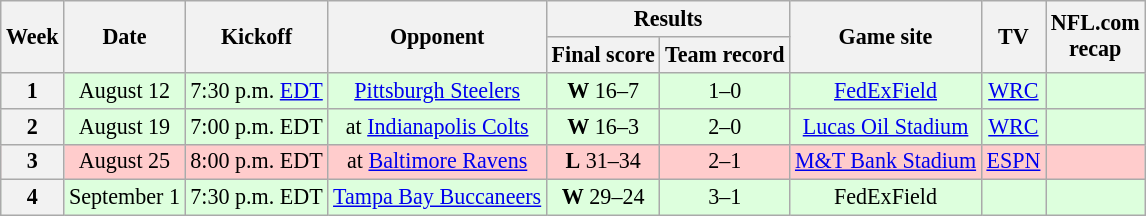<table class="wikitable" align="center" style="font-size: 92%">
<tr>
<th rowspan="2">Week</th>
<th rowspan="2">Date</th>
<th rowspan="2">Kickoff</th>
<th rowspan="2">Opponent</th>
<th colspan="2">Results</th>
<th rowspan="2">Game site</th>
<th rowspan="2">TV</th>
<th rowspan="2">NFL.com<br>recap</th>
</tr>
<tr>
<th>Final score</th>
<th>Team record</th>
</tr>
<tr style="background:#dfd">
<th>1</th>
<td style="text-align:center;">August 12</td>
<td style="text-align:center;">7:30 p.m. <a href='#'>EDT</a></td>
<td style="text-align:center;"><a href='#'>Pittsburgh Steelers</a></td>
<td style="text-align:center;"><strong>W</strong> 16–7</td>
<td style="text-align:center;">1–0</td>
<td style="text-align:center;"><a href='#'>FedExField</a></td>
<td style="text-align:center;"><a href='#'>WRC</a></td>
<td style="text-align:center;"></td>
</tr>
<tr style="background:#dfd">
<th>2</th>
<td style="text-align:center;">August 19</td>
<td style="text-align:center;">7:00 p.m. EDT</td>
<td style="text-align:center;">at <a href='#'>Indianapolis Colts</a></td>
<td style="text-align:center;"><strong>W</strong> 16–3</td>
<td style="text-align:center;">2–0</td>
<td style="text-align:center;"><a href='#'>Lucas Oil Stadium</a></td>
<td style="text-align:center;"><a href='#'>WRC</a></td>
<td style="text-align:center;"></td>
</tr>
<tr style="background:#fcc">
<th>3</th>
<td style="text-align:center;">August 25</td>
<td style="text-align:center;">8:00 p.m. EDT</td>
<td style="text-align:center;">at <a href='#'>Baltimore Ravens</a></td>
<td style="text-align:center;"><strong>L</strong> 31–34</td>
<td style="text-align:center;">2–1</td>
<td style="text-align:center;"><a href='#'>M&T Bank Stadium</a></td>
<td style="text-align:center;"><a href='#'>ESPN</a></td>
<td style="text-align:center;"></td>
</tr>
<tr style="background:#dfd">
<th>4</th>
<td style="text-align:center;">September 1</td>
<td style="text-align:center;">7:30 p.m. EDT</td>
<td style="text-align:center;"><a href='#'>Tampa Bay Buccaneers</a></td>
<td style="text-align:center;"><strong>W</strong> 29–24</td>
<td style="text-align:center;">3–1</td>
<td style="text-align:center;">FedExField</td>
<td style="text-align:center;"></td>
<td style="text-align:center;"></td>
</tr>
</table>
